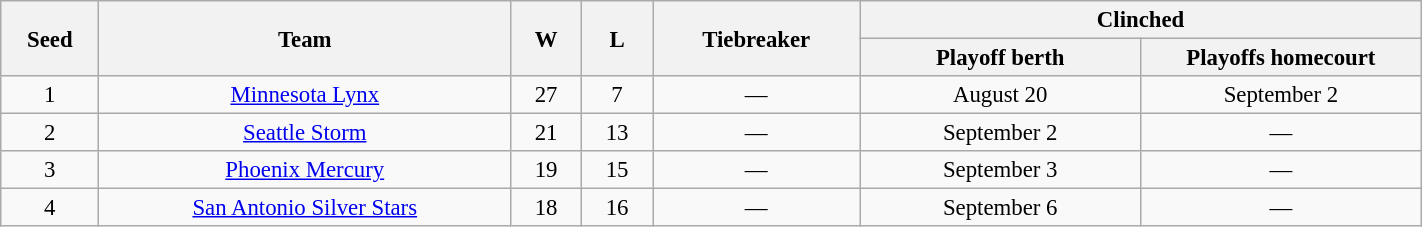<table class=wikitable style="font-size:95%; text-align:center;" width=75%>
<tr>
<th rowspan=2 width=20>Seed</th>
<th rowspan=2 width=150>Team</th>
<th rowspan=2 width=20>W</th>
<th rowspan=2 width=20>L</th>
<th rowspan=2 width=50>Tiebreaker</th>
<th colspan=4 width=200>Clinched</th>
</tr>
<tr>
<th width=100>Playoff berth</th>
<th width=100>Playoffs homecourt</th>
</tr>
<tr>
<td>1</td>
<td><a href='#'>Minnesota Lynx</a></td>
<td>27</td>
<td>7</td>
<td>—</td>
<td>August 20</td>
<td>September 2</td>
</tr>
<tr>
<td>2</td>
<td><a href='#'>Seattle Storm</a></td>
<td>21</td>
<td>13</td>
<td>—</td>
<td>September 2</td>
<td>—</td>
</tr>
<tr>
<td>3</td>
<td><a href='#'>Phoenix Mercury</a></td>
<td>19</td>
<td>15</td>
<td>—</td>
<td>September 3</td>
<td>—</td>
</tr>
<tr>
<td>4</td>
<td><a href='#'>San Antonio Silver Stars</a></td>
<td>18</td>
<td>16</td>
<td>—</td>
<td>September 6</td>
<td>—</td>
</tr>
</table>
